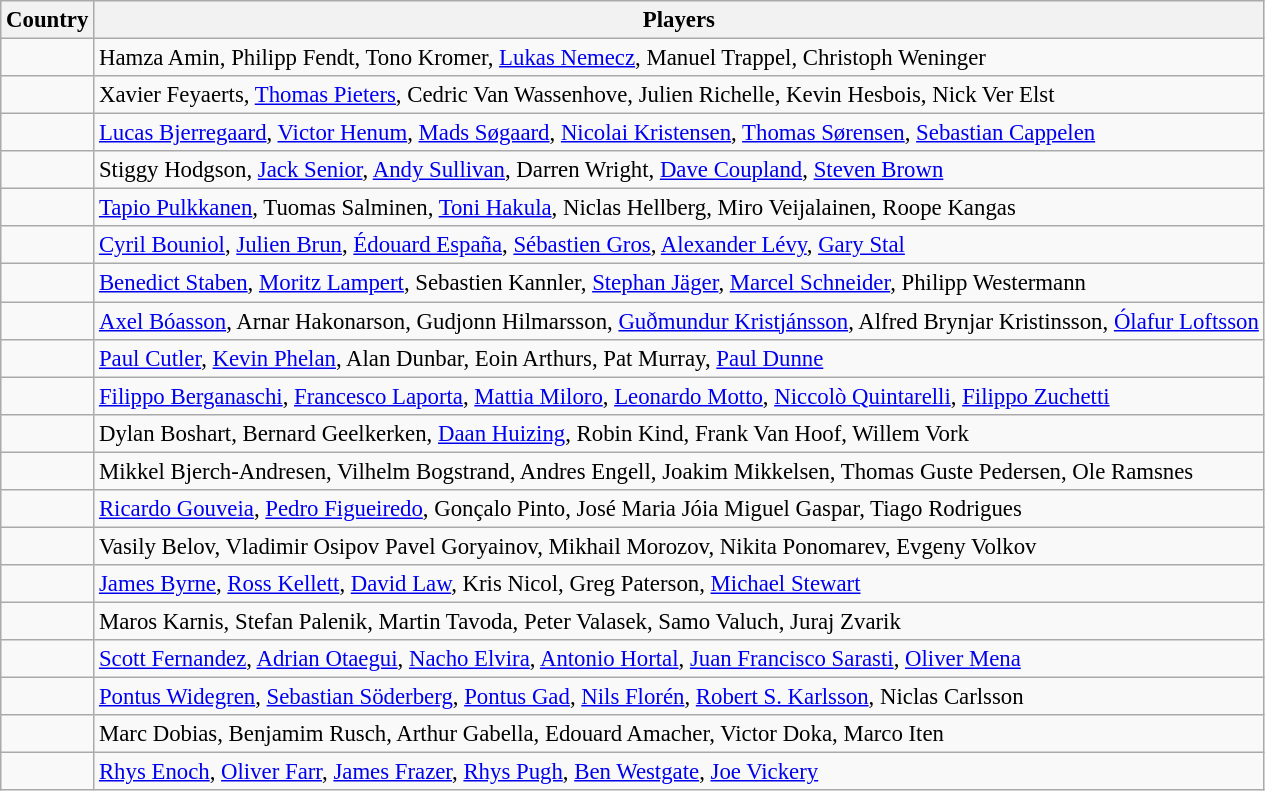<table class="wikitable" style="font-size:95%;">
<tr>
<th>Country</th>
<th>Players</th>
</tr>
<tr>
<td></td>
<td>Hamza Amin, Philipp Fendt, Tono Kromer, <a href='#'>Lukas Nemecz</a>, Manuel Trappel, Christoph Weninger</td>
</tr>
<tr>
<td></td>
<td>Xavier Feyaerts, <a href='#'>Thomas Pieters</a>, Cedric Van Wassenhove, Julien Richelle, Kevin Hesbois, Nick Ver Elst</td>
</tr>
<tr>
<td></td>
<td><a href='#'>Lucas Bjerregaard</a>, <a href='#'>Victor Henum</a>, <a href='#'>Mads Søgaard</a>, <a href='#'>Nicolai Kristensen</a>, <a href='#'>Thomas Sørensen</a>, <a href='#'>Sebastian Cappelen</a></td>
</tr>
<tr>
<td></td>
<td>Stiggy Hodgson, <a href='#'>Jack Senior</a>, <a href='#'>Andy Sullivan</a>, Darren Wright, <a href='#'>Dave Coupland</a>, <a href='#'>Steven Brown</a></td>
</tr>
<tr>
<td></td>
<td><a href='#'>Tapio Pulkkanen</a>, Tuomas Salminen, <a href='#'>Toni Hakula</a>, Niclas Hellberg, Miro Veijalainen, Roope Kangas</td>
</tr>
<tr>
<td></td>
<td><a href='#'>Cyril Bouniol</a>, <a href='#'>Julien Brun</a>, <a href='#'>Édouard España</a>, <a href='#'>Sébastien Gros</a>, <a href='#'>Alexander Lévy</a>, <a href='#'>Gary Stal</a></td>
</tr>
<tr>
<td></td>
<td><a href='#'>Benedict Staben</a>, <a href='#'>Moritz Lampert</a>, Sebastien Kannler, <a href='#'>Stephan Jäger</a>, <a href='#'>Marcel Schneider</a>, Philipp Westermann</td>
</tr>
<tr>
<td></td>
<td><a href='#'>Axel Bóasson</a>, Arnar Hakonarson, Gudjonn Hilmarsson, <a href='#'>Guðmundur Kristjánsson</a>, Alfred Brynjar Kristinsson, <a href='#'>Ólafur Loftsson</a></td>
</tr>
<tr>
<td></td>
<td><a href='#'>Paul Cutler</a>, <a href='#'>Kevin Phelan</a>, Alan Dunbar, Eoin Arthurs, Pat Murray, <a href='#'>Paul Dunne</a></td>
</tr>
<tr>
<td></td>
<td><a href='#'>Filippo Berganaschi</a>, <a href='#'>Francesco Laporta</a>, <a href='#'>Mattia Miloro</a>, <a href='#'>Leonardo Motto</a>,  <a href='#'>Niccolò Quintarelli</a>, <a href='#'>Filippo Zuchetti</a></td>
</tr>
<tr>
<td></td>
<td>Dylan Boshart, Bernard Geelkerken, <a href='#'>Daan Huizing</a>, Robin Kind, Frank Van Hoof, Willem Vork</td>
</tr>
<tr>
<td></td>
<td>Mikkel Bjerch-Andresen, Vilhelm Bogstrand, Andres Engell, Joakim Mikkelsen, Thomas Guste Pedersen, Ole Ramsnes</td>
</tr>
<tr>
<td></td>
<td><a href='#'>Ricardo Gouveia</a>, <a href='#'>Pedro Figueiredo</a>, Gonçalo Pinto, José Maria Jóia Miguel Gaspar, Tiago Rodrigues</td>
</tr>
<tr>
<td></td>
<td>Vasily Belov, Vladimir Osipov  Pavel Goryainov, Mikhail Morozov, Nikita Ponomarev, Evgeny Volkov</td>
</tr>
<tr>
<td></td>
<td><a href='#'>James Byrne</a>, <a href='#'>Ross Kellett</a>, <a href='#'>David Law</a>, Kris Nicol, Greg Paterson, <a href='#'>Michael Stewart</a></td>
</tr>
<tr>
<td></td>
<td>Maros Karnis, Stefan Palenik, Martin Tavoda, Peter Valasek, Samo Valuch, Juraj Zvarik</td>
</tr>
<tr>
<td></td>
<td><a href='#'>Scott Fernandez</a>, <a href='#'>Adrian Otaegui</a>, <a href='#'>Nacho Elvira</a>, <a href='#'>Antonio Hortal</a>, <a href='#'>Juan Francisco Sarasti</a>, <a href='#'>Oliver Mena</a></td>
</tr>
<tr>
<td></td>
<td><a href='#'>Pontus Widegren</a>, <a href='#'>Sebastian Söderberg</a>, <a href='#'>Pontus Gad</a>, <a href='#'>Nils Florén</a>, <a href='#'>Robert S. Karlsson</a>, Niclas Carlsson</td>
</tr>
<tr>
<td></td>
<td>Marc Dobias, Benjamim Rusch, Arthur Gabella, Edouard Amacher, Victor Doka, Marco Iten</td>
</tr>
<tr>
<td></td>
<td><a href='#'>Rhys Enoch</a>, <a href='#'>Oliver Farr</a>, <a href='#'>James Frazer</a>, <a href='#'>Rhys Pugh</a>, <a href='#'>Ben Westgate</a>, <a href='#'>Joe Vickery</a></td>
</tr>
</table>
